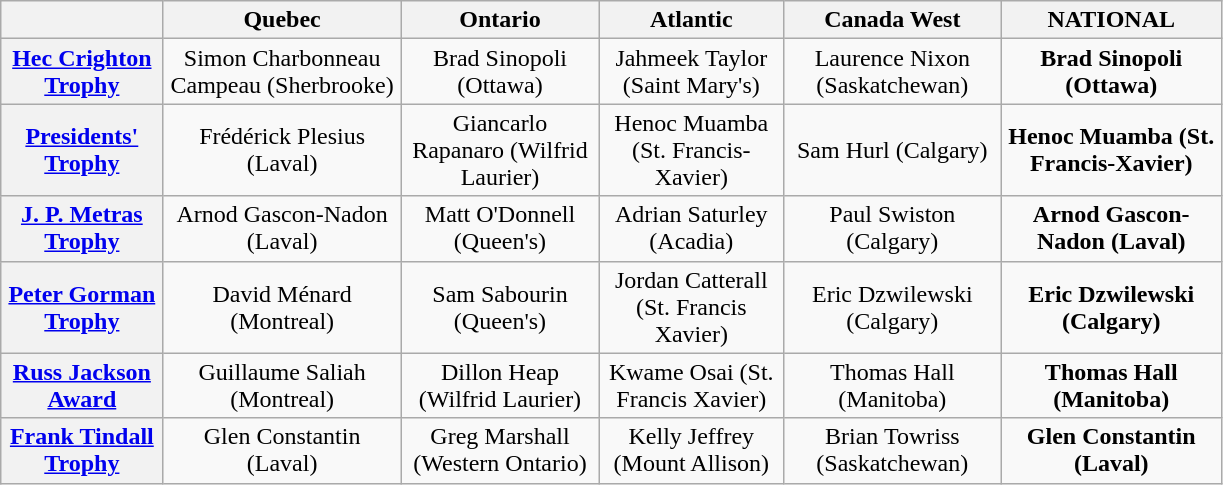<table class="wikitable" style="text-align: center; width: 815px; height: 250px;">
<tr>
<th scope="col"></th>
<th scope="col">Quebec</th>
<th scope="col">Ontario</th>
<th scope="col">Atlantic</th>
<th scope="col">Canada West</th>
<th scope="col">NATIONAL</th>
</tr>
<tr>
<th scope="row"><a href='#'>Hec Crighton Trophy</a></th>
<td>Simon Charbonneau Campeau (Sherbrooke)</td>
<td>Brad Sinopoli (Ottawa)</td>
<td>Jahmeek Taylor (Saint Mary's)</td>
<td>Laurence Nixon (Saskatchewan)</td>
<td><strong>Brad Sinopoli (Ottawa)</strong></td>
</tr>
<tr>
<th scope="row"><a href='#'>Presidents' Trophy</a></th>
<td>Frédérick Plesius (Laval)</td>
<td>Giancarlo Rapanaro (Wilfrid Laurier)</td>
<td>Henoc Muamba (St. Francis-Xavier)</td>
<td>Sam Hurl (Calgary)</td>
<td><strong>Henoc Muamba (St. Francis-Xavier)</strong></td>
</tr>
<tr>
<th scope="row"><a href='#'>J. P. Metras Trophy</a></th>
<td>Arnod Gascon-Nadon (Laval)</td>
<td>Matt O'Donnell (Queen's)</td>
<td>Adrian Saturley (Acadia)</td>
<td>Paul Swiston (Calgary)</td>
<td><strong>Arnod Gascon-Nadon (Laval)</strong></td>
</tr>
<tr>
<th scope="row"><a href='#'>Peter Gorman Trophy</a></th>
<td>David Ménard (Montreal)</td>
<td>Sam Sabourin (Queen's)</td>
<td>Jordan Catterall (St. Francis Xavier)</td>
<td>Eric Dzwilewski (Calgary)</td>
<td><strong>Eric Dzwilewski (Calgary)</strong></td>
</tr>
<tr>
<th scope="row"><a href='#'>Russ Jackson Award</a></th>
<td>Guillaume Saliah (Montreal)</td>
<td>Dillon Heap (Wilfrid Laurier)</td>
<td>Kwame Osai (St. Francis Xavier)</td>
<td>Thomas Hall (Manitoba)</td>
<td><strong>Thomas Hall (Manitoba)</strong></td>
</tr>
<tr>
<th scope="row"><a href='#'>Frank Tindall Trophy</a></th>
<td>Glen Constantin (Laval)</td>
<td>Greg Marshall (Western Ontario)</td>
<td>Kelly Jeffrey (Mount Allison)</td>
<td>Brian Towriss (Saskatchewan)</td>
<td><strong>Glen Constantin (Laval)</strong></td>
</tr>
</table>
